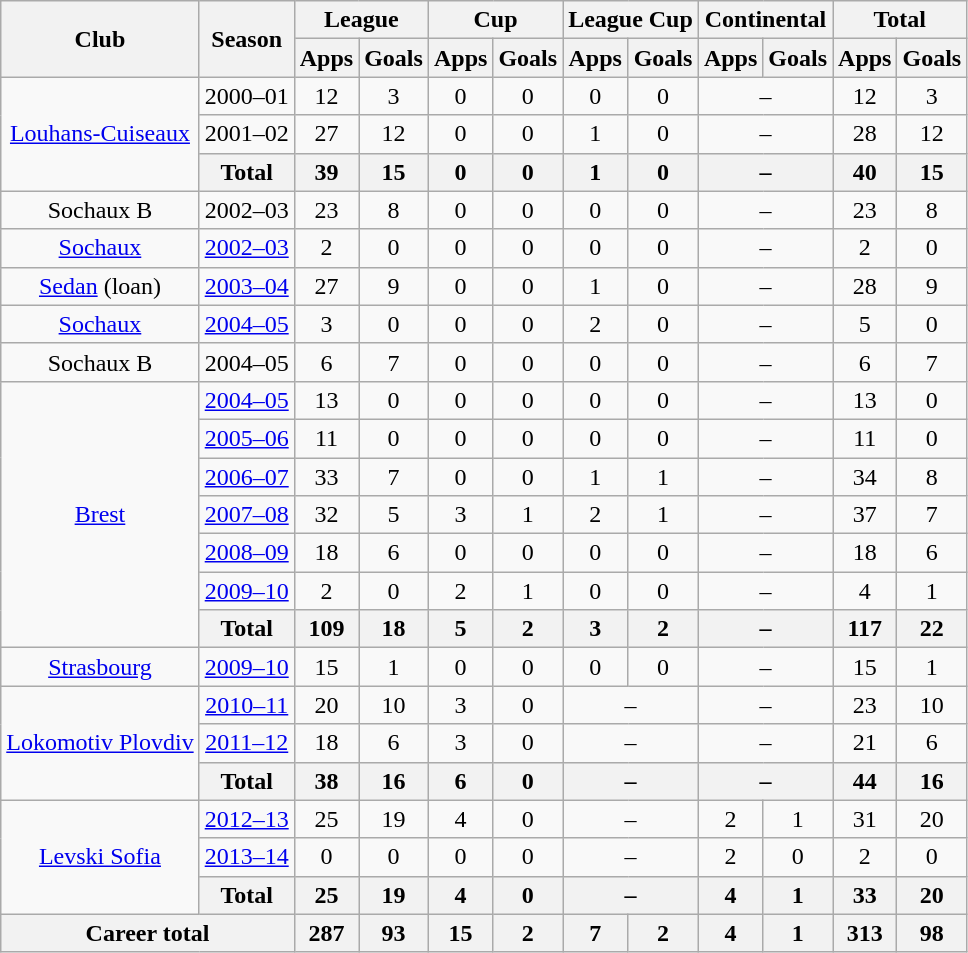<table class="wikitable" style="text-align:center">
<tr>
<th rowspan="2">Club</th>
<th rowspan="2">Season</th>
<th colspan="2">League</th>
<th colspan="2">Cup</th>
<th colspan="2">League Cup</th>
<th colspan="2">Continental</th>
<th colspan="2">Total</th>
</tr>
<tr>
<th>Apps</th>
<th>Goals</th>
<th>Apps</th>
<th>Goals</th>
<th>Apps</th>
<th>Goals</th>
<th>Apps</th>
<th>Goals</th>
<th>Apps</th>
<th>Goals</th>
</tr>
<tr>
<td rowspan="3"><a href='#'>Louhans-Cuiseaux</a></td>
<td>2000–01</td>
<td>12</td>
<td>3</td>
<td>0</td>
<td>0</td>
<td>0</td>
<td>0</td>
<td colspan="2">–</td>
<td>12</td>
<td>3</td>
</tr>
<tr>
<td>2001–02</td>
<td>27</td>
<td>12</td>
<td>0</td>
<td>0</td>
<td>1</td>
<td>0</td>
<td colspan="2">–</td>
<td>28</td>
<td>12</td>
</tr>
<tr>
<th>Total</th>
<th>39</th>
<th>15</th>
<th>0</th>
<th>0</th>
<th>1</th>
<th>0</th>
<th colspan="2">–</th>
<th>40</th>
<th>15</th>
</tr>
<tr>
<td>Sochaux B</td>
<td>2002–03</td>
<td>23</td>
<td>8</td>
<td>0</td>
<td>0</td>
<td>0</td>
<td>0</td>
<td colspan="2">–</td>
<td>23</td>
<td>8</td>
</tr>
<tr>
<td><a href='#'>Sochaux</a></td>
<td><a href='#'>2002–03</a></td>
<td>2</td>
<td>0</td>
<td>0</td>
<td>0</td>
<td>0</td>
<td>0</td>
<td colspan="2">–</td>
<td>2</td>
<td>0</td>
</tr>
<tr>
<td><a href='#'>Sedan</a> (loan)</td>
<td><a href='#'>2003–04</a></td>
<td>27</td>
<td>9</td>
<td>0</td>
<td>0</td>
<td>1</td>
<td>0</td>
<td colspan="2">–</td>
<td>28</td>
<td>9</td>
</tr>
<tr>
<td><a href='#'>Sochaux</a></td>
<td><a href='#'>2004–05</a></td>
<td>3</td>
<td>0</td>
<td>0</td>
<td>0</td>
<td>2</td>
<td>0</td>
<td colspan="2">–</td>
<td>5</td>
<td>0</td>
</tr>
<tr>
<td>Sochaux B</td>
<td>2004–05</td>
<td>6</td>
<td>7</td>
<td>0</td>
<td>0</td>
<td>0</td>
<td>0</td>
<td colspan="2">–</td>
<td>6</td>
<td>7</td>
</tr>
<tr>
<td rowspan="7"><a href='#'>Brest</a></td>
<td><a href='#'>2004–05</a></td>
<td>13</td>
<td>0</td>
<td>0</td>
<td>0</td>
<td>0</td>
<td>0</td>
<td colspan="2">–</td>
<td>13</td>
<td>0</td>
</tr>
<tr>
<td><a href='#'>2005–06</a></td>
<td>11</td>
<td>0</td>
<td>0</td>
<td>0</td>
<td>0</td>
<td>0</td>
<td colspan="2">–</td>
<td>11</td>
<td>0</td>
</tr>
<tr>
<td><a href='#'>2006–07</a></td>
<td>33</td>
<td>7</td>
<td>0</td>
<td>0</td>
<td>1</td>
<td>1</td>
<td colspan="2">–</td>
<td>34</td>
<td>8</td>
</tr>
<tr>
<td><a href='#'>2007–08</a></td>
<td>32</td>
<td>5</td>
<td>3</td>
<td>1</td>
<td>2</td>
<td>1</td>
<td colspan="2">–</td>
<td>37</td>
<td>7</td>
</tr>
<tr>
<td><a href='#'>2008–09</a></td>
<td>18</td>
<td>6</td>
<td>0</td>
<td>0</td>
<td>0</td>
<td>0</td>
<td colspan="2">–</td>
<td>18</td>
<td>6</td>
</tr>
<tr>
<td><a href='#'>2009–10</a></td>
<td>2</td>
<td>0</td>
<td>2</td>
<td>1</td>
<td>0</td>
<td>0</td>
<td colspan="2">–</td>
<td>4</td>
<td>1</td>
</tr>
<tr>
<th>Total</th>
<th>109</th>
<th>18</th>
<th>5</th>
<th>2</th>
<th>3</th>
<th>2</th>
<th colspan="2">–</th>
<th>117</th>
<th>22</th>
</tr>
<tr>
<td><a href='#'>Strasbourg</a></td>
<td><a href='#'>2009–10</a></td>
<td>15</td>
<td>1</td>
<td>0</td>
<td>0</td>
<td>0</td>
<td>0</td>
<td colspan="2">–</td>
<td>15</td>
<td>1</td>
</tr>
<tr>
<td rowspan="3"><a href='#'>Lokomotiv Plovdiv</a></td>
<td><a href='#'>2010–11</a></td>
<td>20</td>
<td>10</td>
<td>3</td>
<td>0</td>
<td colspan="2">–</td>
<td colspan="2">–</td>
<td>23</td>
<td>10</td>
</tr>
<tr>
<td><a href='#'>2011–12</a></td>
<td>18</td>
<td>6</td>
<td>3</td>
<td>0</td>
<td colspan="2">–</td>
<td colspan="2">–</td>
<td>21</td>
<td>6</td>
</tr>
<tr>
<th>Total</th>
<th>38</th>
<th>16</th>
<th>6</th>
<th>0</th>
<th colspan="2">–</th>
<th colspan="2">–</th>
<th>44</th>
<th>16</th>
</tr>
<tr>
<td rowspan="3"><a href='#'>Levski Sofia</a></td>
<td><a href='#'>2012–13</a></td>
<td>25</td>
<td>19</td>
<td>4</td>
<td>0</td>
<td colspan="2">–</td>
<td>2</td>
<td>1</td>
<td>31</td>
<td>20</td>
</tr>
<tr>
<td><a href='#'>2013–14</a></td>
<td>0</td>
<td>0</td>
<td>0</td>
<td>0</td>
<td colspan="2">–</td>
<td>2</td>
<td>0</td>
<td>2</td>
<td>0</td>
</tr>
<tr>
<th>Total</th>
<th>25</th>
<th>19</th>
<th>4</th>
<th>0</th>
<th colspan="2">–</th>
<th>4</th>
<th>1</th>
<th>33</th>
<th>20</th>
</tr>
<tr>
<th colspan="2">Career total</th>
<th>287</th>
<th>93</th>
<th>15</th>
<th>2</th>
<th>7</th>
<th>2</th>
<th>4</th>
<th>1</th>
<th>313</th>
<th>98</th>
</tr>
</table>
